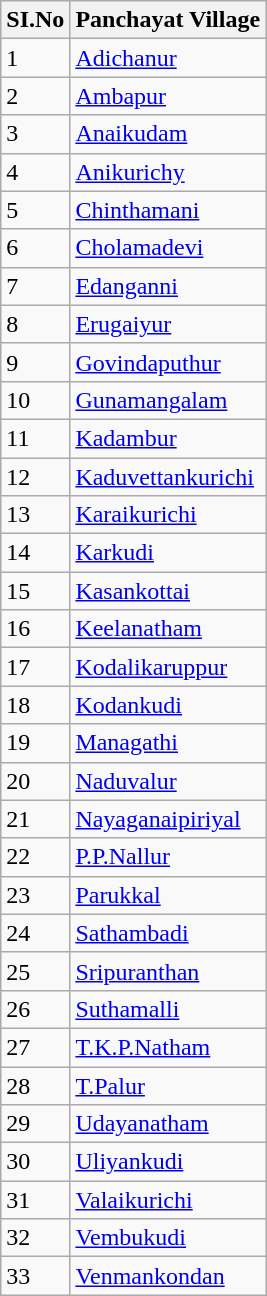<table class="wikitable sortable">
<tr>
<th>SI.No</th>
<th>Panchayat Village</th>
</tr>
<tr>
<td>1</td>
<td><a href='#'>Adichanur</a></td>
</tr>
<tr>
<td>2</td>
<td><a href='#'>Ambapur</a></td>
</tr>
<tr>
<td>3</td>
<td><a href='#'>Anaikudam</a></td>
</tr>
<tr>
<td>4</td>
<td><a href='#'>Anikurichy</a></td>
</tr>
<tr>
<td>5</td>
<td><a href='#'>Chinthamani</a></td>
</tr>
<tr>
<td>6</td>
<td><a href='#'>Cholamadevi</a></td>
</tr>
<tr>
<td>7</td>
<td><a href='#'>Edanganni</a></td>
</tr>
<tr>
<td>8</td>
<td><a href='#'>Erugaiyur</a></td>
</tr>
<tr>
<td>9</td>
<td><a href='#'>Govindaputhur</a></td>
</tr>
<tr>
<td>10</td>
<td><a href='#'>Gunamangalam</a></td>
</tr>
<tr>
<td>11</td>
<td><a href='#'>Kadambur</a></td>
</tr>
<tr>
<td>12</td>
<td><a href='#'>Kaduvettankurichi</a></td>
</tr>
<tr>
<td>13</td>
<td><a href='#'>Karaikurichi</a></td>
</tr>
<tr>
<td>14</td>
<td><a href='#'>Karkudi</a></td>
</tr>
<tr>
<td>15</td>
<td><a href='#'>Kasankottai</a></td>
</tr>
<tr>
<td>16</td>
<td><a href='#'>Keelanatham</a></td>
</tr>
<tr>
<td>17</td>
<td><a href='#'>Kodalikaruppur</a></td>
</tr>
<tr>
<td>18</td>
<td><a href='#'>Kodankudi</a></td>
</tr>
<tr>
<td>19</td>
<td><a href='#'>Managathi</a></td>
</tr>
<tr>
<td>20</td>
<td><a href='#'>Naduvalur</a></td>
</tr>
<tr>
<td>21</td>
<td><a href='#'>Nayaganaipiriyal</a></td>
</tr>
<tr>
<td>22</td>
<td><a href='#'>P.P.Nallur</a></td>
</tr>
<tr>
<td>23</td>
<td><a href='#'>Parukkal</a></td>
</tr>
<tr>
<td>24</td>
<td><a href='#'>Sathambadi</a></td>
</tr>
<tr>
<td>25</td>
<td><a href='#'>Sripuranthan</a></td>
</tr>
<tr>
<td>26</td>
<td><a href='#'>Suthamalli</a></td>
</tr>
<tr>
<td>27</td>
<td><a href='#'>T.K.P.Natham</a></td>
</tr>
<tr>
<td>28</td>
<td><a href='#'>T.Palur</a></td>
</tr>
<tr>
<td>29</td>
<td><a href='#'>Udayanatham</a></td>
</tr>
<tr>
<td>30</td>
<td><a href='#'>Uliyankudi</a></td>
</tr>
<tr>
<td>31</td>
<td><a href='#'>Valaikurichi</a></td>
</tr>
<tr>
<td>32</td>
<td><a href='#'>Vembukudi</a></td>
</tr>
<tr>
<td>33</td>
<td><a href='#'>Venmankondan</a></td>
</tr>
</table>
